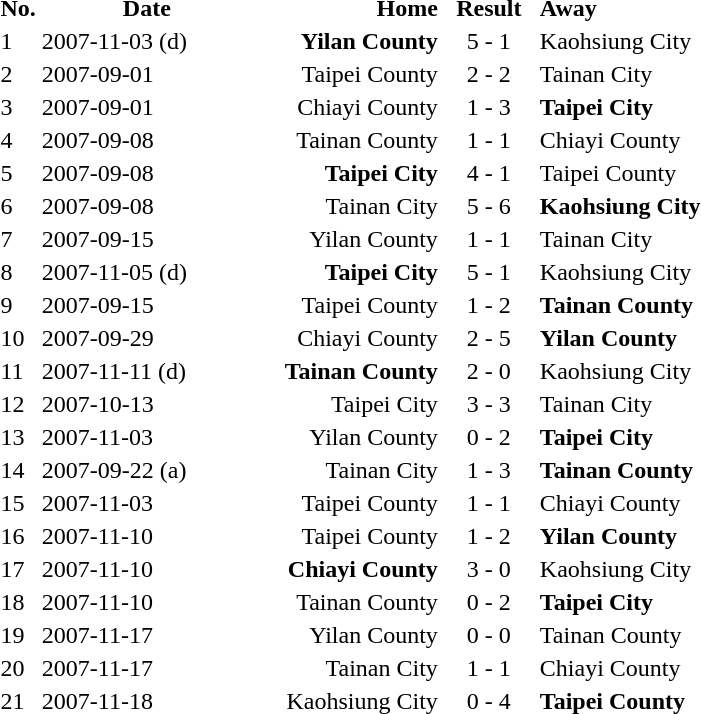<table>
<tr>
<th width="20">No.</th>
<th width="140">Date</th>
<th width="120" align="right">Home</th>
<th width="60" align="center">Result</th>
<th width="120" align="left">Away</th>
</tr>
<tr>
<td>1</td>
<td>2007-11-03 (d)</td>
<td align="right"><strong>Yilan County</strong></td>
<td align="center">5 - 1</td>
<td align="left">Kaohsiung City</td>
</tr>
<tr>
<td>2</td>
<td>2007-09-01</td>
<td align="right">Taipei County</td>
<td align="center">2 - 2</td>
<td align="left">Tainan City</td>
</tr>
<tr>
<td>3</td>
<td>2007-09-01</td>
<td align="right">Chiayi County</td>
<td align="center">1 - 3</td>
<td align="left"><strong>Taipei City</strong></td>
</tr>
<tr>
<td>4</td>
<td>2007-09-08</td>
<td align="right">Tainan County</td>
<td align="center">1 - 1</td>
<td align="left">Chiayi County</td>
</tr>
<tr>
<td>5</td>
<td>2007-09-08</td>
<td align="right"><strong>Taipei City</strong></td>
<td align="center">4 - 1</td>
<td align="left">Taipei County</td>
</tr>
<tr>
<td>6</td>
<td>2007-09-08</td>
<td align="right">Tainan City</td>
<td align="center">5 - 6</td>
<td align="left"><strong>Kaohsiung City</strong></td>
</tr>
<tr>
<td>7</td>
<td>2007-09-15</td>
<td align="right">Yilan County</td>
<td align="center">1 - 1</td>
<td align="left">Tainan City</td>
</tr>
<tr>
<td>8</td>
<td>2007-11-05 (d)</td>
<td align="right"><strong>Taipei City</strong></td>
<td align="center">5 - 1</td>
<td align="left">Kaohsiung City</td>
</tr>
<tr>
<td>9</td>
<td>2007-09-15</td>
<td align="right">Taipei County</td>
<td align="center">1 - 2</td>
<td align="left"><strong>Tainan County</strong></td>
</tr>
<tr>
<td>10</td>
<td>2007-09-29</td>
<td align="right">Chiayi County</td>
<td align="center">2 - 5</td>
<td align="left"><strong>Yilan County</strong></td>
</tr>
<tr>
<td>11</td>
<td>2007-11-11 (d)</td>
<td align="right"><strong>Tainan County</strong></td>
<td align="center">2 - 0</td>
<td align="left">Kaohsiung City</td>
</tr>
<tr>
<td>12</td>
<td>2007-10-13</td>
<td align="right">Taipei City</td>
<td align="center">3 - 3</td>
<td align="left">Tainan City</td>
</tr>
<tr>
<td>13</td>
<td>2007-11-03</td>
<td align="right">Yilan County</td>
<td align="center">0 - 2</td>
<td align="left"><strong>Taipei City</strong></td>
</tr>
<tr>
<td>14</td>
<td>2007-09-22 (a)</td>
<td align="right">Tainan City</td>
<td align="center">1 - 3</td>
<td align="left"><strong>Tainan County</strong></td>
</tr>
<tr>
<td>15</td>
<td>2007-11-03</td>
<td align="right">Taipei County</td>
<td align="center">1 - 1</td>
<td align="left">Chiayi County</td>
</tr>
<tr>
<td>16</td>
<td>2007-11-10</td>
<td align="right">Taipei County</td>
<td align="center">1 - 2</td>
<td align="left"><strong>Yilan County</strong></td>
</tr>
<tr>
<td>17</td>
<td>2007-11-10</td>
<td align="right"><strong>Chiayi County</strong></td>
<td align="center">3 - 0</td>
<td align="left">Kaohsiung City</td>
</tr>
<tr>
<td>18</td>
<td>2007-11-10</td>
<td align="right">Tainan County</td>
<td align="center">0 - 2</td>
<td align="left"><strong>Taipei City</strong></td>
</tr>
<tr>
<td>19</td>
<td>2007-11-17</td>
<td align="right">Yilan County</td>
<td align="center">0 - 0</td>
<td align="left">Tainan County</td>
</tr>
<tr>
<td>20</td>
<td>2007-11-17</td>
<td align="right">Tainan City</td>
<td align="center">1 - 1</td>
<td align="left">Chiayi County</td>
</tr>
<tr>
<td>21</td>
<td>2007-11-18</td>
<td align="right">Kaohsiung City</td>
<td align="center">0 - 4</td>
<td align="left"><strong>Taipei County</strong></td>
</tr>
<tr>
</tr>
</table>
